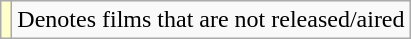<table class="wikitable">
<tr>
<td style="background:#ffc;"></td>
<td>Denotes films that are not released/aired</td>
</tr>
</table>
